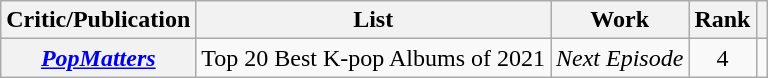<table class="wikitable plainrowheaders">
<tr>
<th scope="col">Critic/Publication</th>
<th scope="col">List</th>
<th scope="col">Work</th>
<th data-sort-type="number">Rank</th>
<th scope="col"></th>
</tr>
<tr>
<th scope="row"><em><a href='#'>PopMatters</a></em></th>
<td>Top 20 Best K-pop Albums of 2021</td>
<td><em>Next Episode</em></td>
<td align="center">4</td>
<td align="center"></td>
</tr>
</table>
